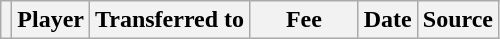<table class="wikitable plainrowheaders sortable">
<tr>
<th></th>
<th scope="col">Player</th>
<th>Transferred to</th>
<th style="width: 65px;">Fee</th>
<th scope="col">Date</th>
<th scope="col">Source</th>
</tr>
</table>
